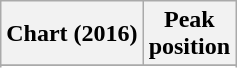<table class="wikitable sortable plainrowheaders" style="text-align:center">
<tr>
<th scope="col">Chart (2016)</th>
<th scope="col">Peak<br> position</th>
</tr>
<tr>
</tr>
<tr>
</tr>
<tr>
</tr>
<tr>
</tr>
<tr>
</tr>
<tr>
</tr>
</table>
